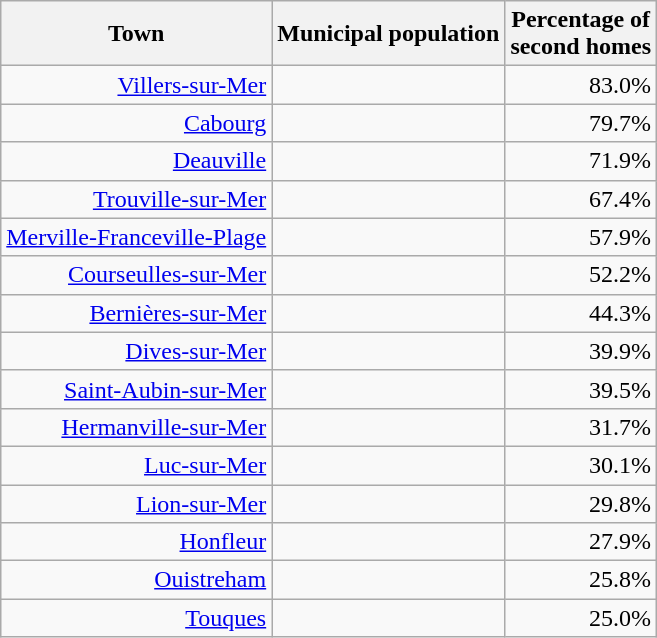<table class="wikitable sortable" style="text-align:right">
<tr>
<th>Town</th>
<th>Municipal population</th>
<th>Percentage of<br>second homes</th>
</tr>
<tr>
<td><a href='#'>Villers-sur-Mer</a></td>
<td></td>
<td>83.0%</td>
</tr>
<tr>
<td><a href='#'>Cabourg</a></td>
<td></td>
<td>79.7%</td>
</tr>
<tr>
<td><a href='#'>Deauville</a></td>
<td></td>
<td>71.9%</td>
</tr>
<tr>
<td><a href='#'>Trouville-sur-Mer</a></td>
<td></td>
<td>67.4%</td>
</tr>
<tr>
<td><a href='#'>Merville-Franceville-Plage</a></td>
<td></td>
<td>57.9%</td>
</tr>
<tr>
<td><a href='#'>Courseulles-sur-Mer</a></td>
<td></td>
<td>52.2%</td>
</tr>
<tr>
<td><a href='#'>Bernières-sur-Mer</a></td>
<td></td>
<td>44.3%</td>
</tr>
<tr>
<td><a href='#'>Dives-sur-Mer</a></td>
<td></td>
<td>39.9%</td>
</tr>
<tr>
<td><a href='#'>Saint-Aubin-sur-Mer</a></td>
<td></td>
<td>39.5%</td>
</tr>
<tr>
<td><a href='#'>Hermanville-sur-Mer</a></td>
<td></td>
<td>31.7%</td>
</tr>
<tr>
<td><a href='#'>Luc-sur-Mer</a></td>
<td></td>
<td>30.1%</td>
</tr>
<tr>
<td><a href='#'>Lion-sur-Mer</a></td>
<td></td>
<td>29.8%</td>
</tr>
<tr>
<td><a href='#'>Honfleur</a></td>
<td></td>
<td>27.9%</td>
</tr>
<tr>
<td><a href='#'>Ouistreham</a></td>
<td></td>
<td>25.8%</td>
</tr>
<tr>
<td><a href='#'>Touques</a></td>
<td></td>
<td>25.0%</td>
</tr>
</table>
